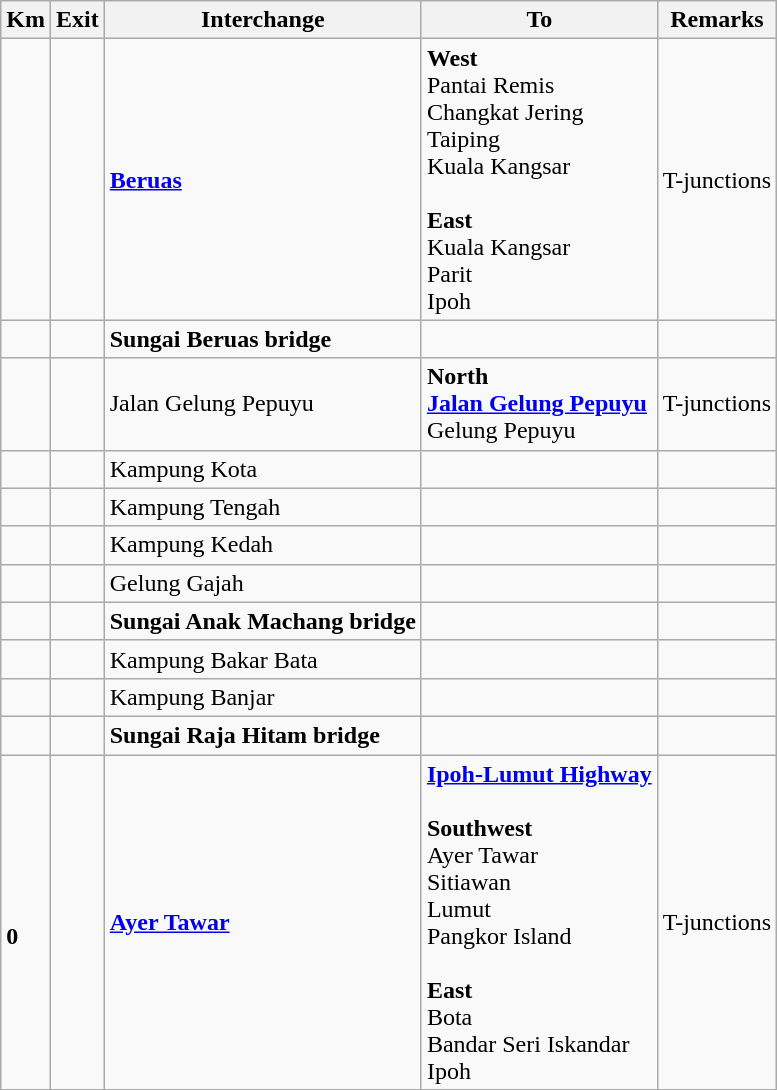<table class="wikitable">
<tr>
<th>Km</th>
<th>Exit</th>
<th>Interchange</th>
<th>To</th>
<th>Remarks</th>
</tr>
<tr>
<td></td>
<td></td>
<td><strong><a href='#'>Beruas</a></strong></td>
<td><strong>West</strong><br> Pantai Remis<br> Changkat Jering<br> Taiping<br> Kuala Kangsar<br><br><strong>East</strong><br> Kuala Kangsar<br> Parit<br> Ipoh</td>
<td>T-junctions</td>
</tr>
<tr>
<td></td>
<td></td>
<td><strong>Sungai Beruas bridge</strong></td>
<td></td>
<td></td>
</tr>
<tr>
<td></td>
<td></td>
<td>Jalan Gelung Pepuyu</td>
<td><strong>North</strong><br> <strong><a href='#'>Jalan Gelung Pepuyu</a></strong><br>Gelung Pepuyu</td>
<td>T-junctions</td>
</tr>
<tr>
<td></td>
<td></td>
<td>Kampung Kota</td>
<td></td>
<td></td>
</tr>
<tr>
<td></td>
<td></td>
<td>Kampung Tengah</td>
<td></td>
<td></td>
</tr>
<tr>
<td></td>
<td></td>
<td>Kampung Kedah</td>
<td></td>
<td></td>
</tr>
<tr>
<td></td>
<td></td>
<td>Gelung Gajah</td>
<td></td>
<td></td>
</tr>
<tr>
<td></td>
<td></td>
<td><strong>Sungai Anak Machang bridge</strong></td>
<td></td>
<td></td>
</tr>
<tr>
<td></td>
<td></td>
<td>Kampung Bakar Bata</td>
<td></td>
<td></td>
</tr>
<tr>
<td></td>
<td></td>
<td>Kampung Banjar</td>
<td></td>
<td></td>
</tr>
<tr>
<td></td>
<td></td>
<td><strong>Sungai Raja Hitam bridge</strong></td>
<td></td>
<td></td>
</tr>
<tr>
<td><br><strong>0</strong></td>
<td></td>
<td><strong><a href='#'>Ayer Tawar</a></strong></td>
<td> <strong><a href='#'>Ipoh-Lumut Highway</a></strong><br><br><strong>Southwest</strong><br>Ayer Tawar<br>Sitiawan<br>Lumut<br>Pangkor Island<br><br><strong>East</strong><br>Bota<br>Bandar Seri Iskandar<br>Ipoh</td>
<td>T-junctions</td>
</tr>
</table>
